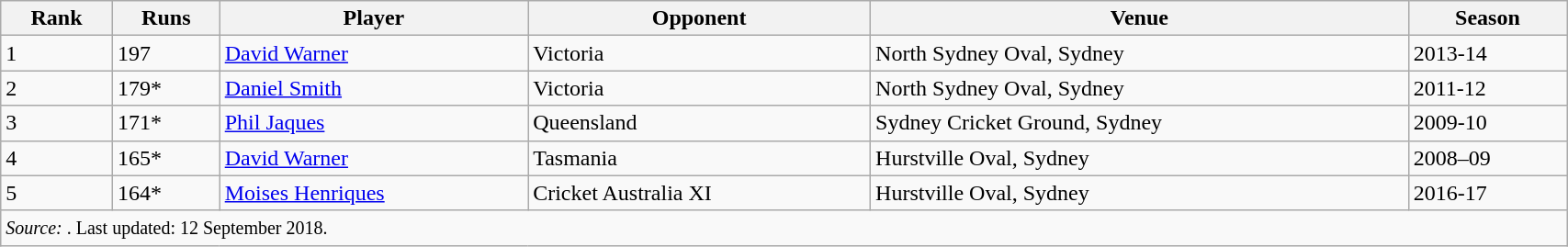<table class="wikitable" style="width:90%;">
<tr>
<th>Rank</th>
<th>Runs</th>
<th>Player</th>
<th>Opponent</th>
<th>Venue</th>
<th>Season</th>
</tr>
<tr>
<td>1</td>
<td>197</td>
<td><a href='#'>David Warner</a></td>
<td>Victoria</td>
<td>North Sydney Oval, Sydney</td>
<td>2013-14</td>
</tr>
<tr>
<td>2</td>
<td>179*</td>
<td><a href='#'>Daniel Smith</a></td>
<td>Victoria</td>
<td>North Sydney Oval, Sydney</td>
<td>2011-12</td>
</tr>
<tr>
<td>3</td>
<td>171*</td>
<td><a href='#'>Phil Jaques</a></td>
<td>Queensland</td>
<td>Sydney Cricket Ground, Sydney</td>
<td>2009-10</td>
</tr>
<tr>
<td>4</td>
<td>165*</td>
<td><a href='#'>David Warner</a></td>
<td>Tasmania</td>
<td>Hurstville Oval, Sydney</td>
<td>2008–09</td>
</tr>
<tr>
<td>5</td>
<td>164*</td>
<td><a href='#'>Moises Henriques</a></td>
<td>Cricket Australia XI</td>
<td>Hurstville Oval, Sydney</td>
<td>2016-17</td>
</tr>
<tr>
<td colspan=6><small><em>Source: </em>. Last updated: 12 September 2018.</small></td>
</tr>
</table>
